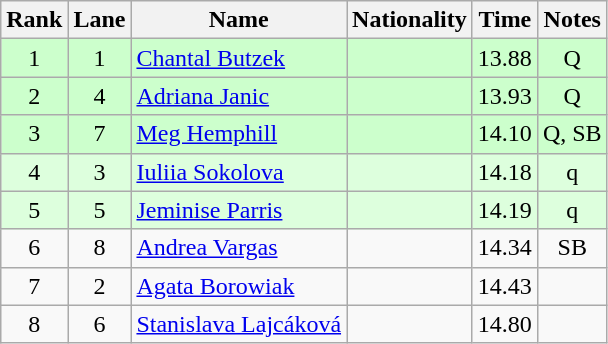<table class="wikitable sortable" style="text-align:center">
<tr>
<th>Rank</th>
<th>Lane</th>
<th>Name</th>
<th>Nationality</th>
<th>Time</th>
<th>Notes</th>
</tr>
<tr bgcolor=ccffcc>
<td>1</td>
<td>1</td>
<td align=left><a href='#'>Chantal Butzek</a></td>
<td align=left></td>
<td>13.88</td>
<td>Q</td>
</tr>
<tr bgcolor=ccffcc>
<td>2</td>
<td>4</td>
<td align=left><a href='#'>Adriana Janic</a></td>
<td align=left></td>
<td>13.93</td>
<td>Q</td>
</tr>
<tr bgcolor=ccffcc>
<td>3</td>
<td>7</td>
<td align=left><a href='#'>Meg Hemphill</a></td>
<td align=left></td>
<td>14.10</td>
<td>Q, SB</td>
</tr>
<tr bgcolor=ddffdd>
<td>4</td>
<td>3</td>
<td align=left><a href='#'>Iuliia Sokolova</a></td>
<td align=left></td>
<td>14.18</td>
<td>q</td>
</tr>
<tr bgcolor=ddffdd>
<td>5</td>
<td>5</td>
<td align=left><a href='#'>Jeminise Parris</a></td>
<td align=left></td>
<td>14.19</td>
<td>q</td>
</tr>
<tr>
<td>6</td>
<td>8</td>
<td align=left><a href='#'>Andrea Vargas</a></td>
<td align=left></td>
<td>14.34</td>
<td>SB</td>
</tr>
<tr>
<td>7</td>
<td>2</td>
<td align=left><a href='#'>Agata Borowiak</a></td>
<td align=left></td>
<td>14.43</td>
<td></td>
</tr>
<tr>
<td>8</td>
<td>6</td>
<td align=left><a href='#'>Stanislava Lajcáková</a></td>
<td align=left></td>
<td>14.80</td>
<td></td>
</tr>
</table>
